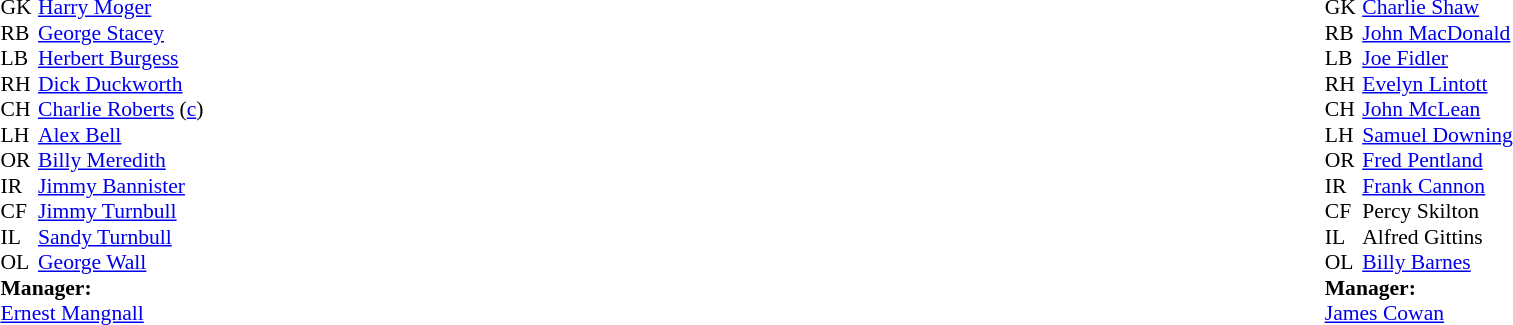<table width="100%">
<tr>
<td valign="top" width="50%"><br><table style="font-size: 90%" cellspacing="0" cellpadding="0">
<tr>
<th width="25"></th>
</tr>
<tr>
<td>GK</td>
<td> <a href='#'>Harry Moger</a></td>
</tr>
<tr>
<td>RB</td>
<td> <a href='#'>George Stacey</a></td>
</tr>
<tr>
<td>LB</td>
<td> <a href='#'>Herbert Burgess</a></td>
</tr>
<tr>
<td>RH</td>
<td> <a href='#'>Dick Duckworth</a></td>
</tr>
<tr>
<td>CH</td>
<td> <a href='#'>Charlie Roberts</a> (<a href='#'>c</a>)</td>
</tr>
<tr>
<td>LH</td>
<td> <a href='#'>Alex Bell</a></td>
</tr>
<tr>
<td>OR</td>
<td> <a href='#'>Billy Meredith</a></td>
</tr>
<tr>
<td>IR</td>
<td> <a href='#'>Jimmy Bannister</a></td>
</tr>
<tr>
<td>CF</td>
<td> <a href='#'>Jimmy Turnbull</a></td>
</tr>
<tr>
<td>IL</td>
<td> <a href='#'>Sandy Turnbull</a></td>
</tr>
<tr>
<td>OL</td>
<td> <a href='#'>George Wall</a></td>
</tr>
<tr>
<td colspan=4><strong>Manager:</strong></td>
</tr>
<tr>
<td colspan="4"> <a href='#'>Ernest Mangnall</a></td>
</tr>
</table>
</td>
<td valign="top"></td>
<td valign="top" width="50%"><br><table style="font-size: 90%" cellspacing="0" cellpadding="0" align=center>
<tr>
<th width="25"></th>
</tr>
<tr>
<td>GK</td>
<td> <a href='#'>Charlie Shaw</a></td>
</tr>
<tr>
<td>RB</td>
<td> <a href='#'>John MacDonald</a></td>
</tr>
<tr>
<td>LB</td>
<td> <a href='#'>Joe Fidler</a></td>
</tr>
<tr>
<td>RH</td>
<td> <a href='#'>Evelyn Lintott</a></td>
</tr>
<tr>
<td>CH</td>
<td> <a href='#'>John McLean</a></td>
</tr>
<tr>
<td>LH</td>
<td> <a href='#'>Samuel Downing</a></td>
</tr>
<tr>
<td>OR</td>
<td> <a href='#'>Fred Pentland</a></td>
</tr>
<tr>
<td>IR</td>
<td> <a href='#'>Frank Cannon</a></td>
</tr>
<tr>
<td>CF</td>
<td> Percy Skilton</td>
</tr>
<tr>
<td>IL</td>
<td> Alfred Gittins</td>
</tr>
<tr>
<td>OL</td>
<td>  <a href='#'>Billy Barnes</a></td>
</tr>
<tr>
<td colspan=4><strong>Manager:</strong></td>
</tr>
<tr>
<td colspan="4"> <a href='#'>James Cowan</a></td>
</tr>
</table>
</td>
</tr>
</table>
